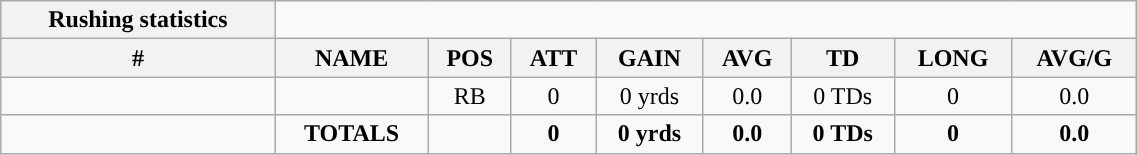<table style="width:60%; text-align:center;" class="wikitable collapsible collapsed">
<tr>
<th style="text-align:center; ">Rushing statistics</th>
</tr>
<tr>
<th>#</th>
<th>NAME</th>
<th>POS</th>
<th>ATT</th>
<th>GAIN</th>
<th>AVG</th>
<th>TD</th>
<th>LONG</th>
<th>AVG/G</th>
</tr>
<tr>
<td></td>
<td></td>
<td>RB</td>
<td>0</td>
<td>0 yrds</td>
<td>0.0</td>
<td>0 TDs</td>
<td>0</td>
<td>0.0</td>
</tr>
<tr>
<td></td>
<td><strong>TOTALS</strong></td>
<td></td>
<td><strong>0</strong></td>
<td><strong>0 yrds</strong></td>
<td><strong>0.0</strong></td>
<td><strong>0 TDs</strong></td>
<td><strong>0</strong></td>
<td><strong>0.0</strong></td>
</tr>
</table>
